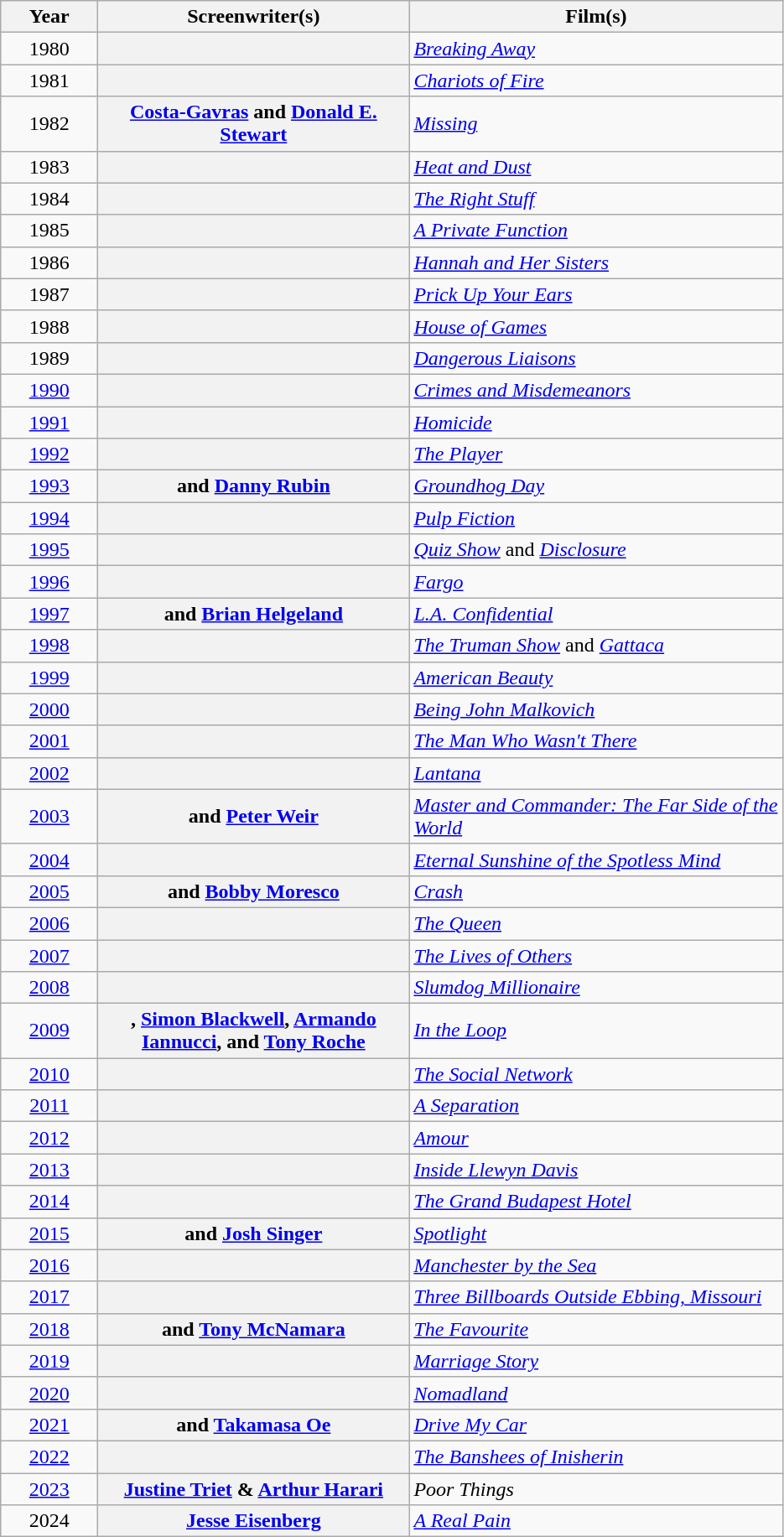<table class="sortable wikitable plainrowheaders">
<tr>
<th scope="col" width=70>Year</th>
<th scope="col" width=240>Screenwriter(s)</th>
<th scope="col" width=290>Film(s)</th>
</tr>
<tr>
<td align=center>1980</td>
<th scope=row></th>
<td><em><a href='#'>Breaking Away</a></em></td>
</tr>
<tr>
<td align=center>1981</td>
<th scope=row></th>
<td><em><a href='#'>Chariots of Fire</a></em></td>
</tr>
<tr>
<td align=center>1982</td>
<th scope=row><a href='#'>Costa-Gavras</a> and <a href='#'>Donald E. Stewart</a></th>
<td><em><a href='#'>Missing</a></em></td>
</tr>
<tr>
<td align=center>1983</td>
<th scope=row></th>
<td><em><a href='#'>Heat and Dust</a></em></td>
</tr>
<tr>
<td align=center>1984</td>
<th scope=row></th>
<td><em><a href='#'>The Right Stuff</a></em></td>
</tr>
<tr>
<td align=center>1985</td>
<th scope=row></th>
<td><em><a href='#'>A Private Function</a></em></td>
</tr>
<tr>
<td align=center>1986</td>
<th scope=row></th>
<td><em><a href='#'>Hannah and Her Sisters</a></em></td>
</tr>
<tr>
<td align=center>1987</td>
<th scope=row> </th>
<td><em><a href='#'>Prick Up Your Ears</a></em></td>
</tr>
<tr>
<td align=center>1988</td>
<th scope=row></th>
<td><em><a href='#'>House of Games</a></em></td>
</tr>
<tr>
<td align=center>1989</td>
<th scope=row></th>
<td><em><a href='#'>Dangerous Liaisons</a></em></td>
</tr>
<tr>
<td align=center><a href='#'>1990</a></td>
<th scope=row> </th>
<td><em><a href='#'>Crimes and Misdemeanors</a></em></td>
</tr>
<tr>
<td align=center><a href='#'>1991</a></td>
<th scope=row> </th>
<td><em><a href='#'>Homicide</a></em></td>
</tr>
<tr>
<td align=center><a href='#'>1992</a></td>
<th scope=row></th>
<td><em><a href='#'>The Player</a></em></td>
</tr>
<tr>
<td align=center><a href='#'>1993</a></td>
<th scope=row> and <a href='#'>Danny Rubin</a></th>
<td><em><a href='#'>Groundhog Day</a></em></td>
</tr>
<tr>
<td align=center><a href='#'>1994</a></td>
<th scope=row></th>
<td><em><a href='#'>Pulp Fiction</a></em></td>
</tr>
<tr>
<td align=center><a href='#'>1995</a></td>
<th scope=row></th>
<td><em><a href='#'>Quiz Show</a></em> and <em><a href='#'>Disclosure</a></em></td>
</tr>
<tr>
<td align=center><a href='#'>1996</a></td>
<th scope=row></th>
<td><em><a href='#'>Fargo</a></em></td>
</tr>
<tr>
<td align=center><a href='#'>1997</a></td>
<th scope=row> and <a href='#'>Brian Helgeland</a></th>
<td><em><a href='#'>L.A. Confidential</a></em></td>
</tr>
<tr>
<td align=center><a href='#'>1998</a></td>
<th scope=row></th>
<td><em><a href='#'>The Truman Show</a></em> and <em><a href='#'>Gattaca</a></em></td>
</tr>
<tr>
<td align=center><a href='#'>1999</a></td>
<th scope=row></th>
<td><em><a href='#'>American Beauty</a></em></td>
</tr>
<tr>
<td align=center><a href='#'>2000</a></td>
<th scope=row></th>
<td><em><a href='#'>Being John Malkovich</a></em></td>
</tr>
<tr>
<td align=center><a href='#'>2001</a></td>
<th scope=row> </th>
<td><em><a href='#'>The Man Who Wasn't There</a></em></td>
</tr>
<tr>
<td align=center><a href='#'>2002</a></td>
<th scope=row></th>
<td><em><a href='#'>Lantana</a></em></td>
</tr>
<tr>
<td align=center><a href='#'>2003</a></td>
<th scope=row> and <a href='#'>Peter Weir</a></th>
<td><em><a href='#'>Master and Commander: The Far Side of the World</a></em></td>
</tr>
<tr>
<td align=center><a href='#'>2004</a></td>
<th scope=row> </th>
<td><em><a href='#'>Eternal Sunshine of the Spotless Mind</a></em></td>
</tr>
<tr>
<td align=center><a href='#'>2005</a></td>
<th scope=row> and <a href='#'>Bobby Moresco</a></th>
<td><em><a href='#'>Crash</a></em></td>
</tr>
<tr>
<td align=center><a href='#'>2006</a></td>
<th scope=row></th>
<td><em><a href='#'>The Queen</a></em></td>
</tr>
<tr>
<td align=center><a href='#'>2007</a></td>
<th scope=row></th>
<td><em><a href='#'>The Lives of Others</a></em></td>
</tr>
<tr>
<td align=center><a href='#'>2008</a></td>
<th scope=row></th>
<td><em><a href='#'>Slumdog Millionaire</a></em></td>
</tr>
<tr>
<td align=center><a href='#'>2009</a></td>
<th scope=row>, <a href='#'>Simon Blackwell</a>, <a href='#'>Armando Iannucci</a>, and <a href='#'>Tony Roche</a></th>
<td><em><a href='#'>In the Loop</a></em></td>
</tr>
<tr>
<td align=center><a href='#'>2010</a></td>
<th scope=row></th>
<td><em><a href='#'>The Social Network</a></em></td>
</tr>
<tr>
<td align=center><a href='#'>2011</a></td>
<th scope=row></th>
<td><em><a href='#'>A Separation</a></em></td>
</tr>
<tr>
<td align=center><a href='#'>2012</a></td>
<th scope=row></th>
<td><em><a href='#'>Amour</a></em></td>
</tr>
<tr>
<td align=center><a href='#'>2013</a></td>
<th scope=row> </th>
<td><em><a href='#'>Inside Llewyn Davis</a></em></td>
</tr>
<tr>
<td align=center><a href='#'>2014</a></td>
<th scope=row></th>
<td><em><a href='#'>The Grand Budapest Hotel</a></em></td>
</tr>
<tr>
<td align=center><a href='#'>2015</a></td>
<th scope=row> and <a href='#'>Josh Singer</a></th>
<td><em><a href='#'>Spotlight</a></em></td>
</tr>
<tr>
<td align=center><a href='#'>2016</a></td>
<th scope=row></th>
<td><em><a href='#'>Manchester by the Sea</a></em></td>
</tr>
<tr>
<td align=center><a href='#'>2017</a></td>
<th scope=row></th>
<td><em><a href='#'>Three Billboards Outside Ebbing, Missouri</a></em></td>
</tr>
<tr>
<td align=center><a href='#'>2018</a></td>
<th scope=row> and <a href='#'>Tony McNamara</a></th>
<td><em><a href='#'>The Favourite</a></em></td>
</tr>
<tr>
<td align=center><a href='#'>2019</a></td>
<th scope=row></th>
<td><em><a href='#'>Marriage Story</a></em></td>
</tr>
<tr>
<td align=center><a href='#'>2020</a></td>
<th scope=row></th>
<td><em><a href='#'>Nomadland</a></em></td>
</tr>
<tr>
<td align=center><a href='#'>2021</a></td>
<th scope=row> and <a href='#'>Takamasa Oe</a></th>
<td><em><a href='#'>Drive My Car</a></em></td>
</tr>
<tr>
<td align=center><a href='#'>2022</a></td>
<th scope=row></th>
<td><em><a href='#'>The Banshees of Inisherin</a></em></td>
</tr>
<tr>
<td align=center><a href='#'>2023</a></td>
<th scope=row><a href='#'>Justine Triet</a> & <a href='#'>Arthur Harari</a></th>
<td><em>Poor Things</em></td>
</tr>
<tr>
<td align=center>2024</td>
<th scope=row><a href='#'>Jesse Eisenberg</a></th>
<td><em><a href='#'>A Real Pain</a></em></td>
</tr>
</table>
